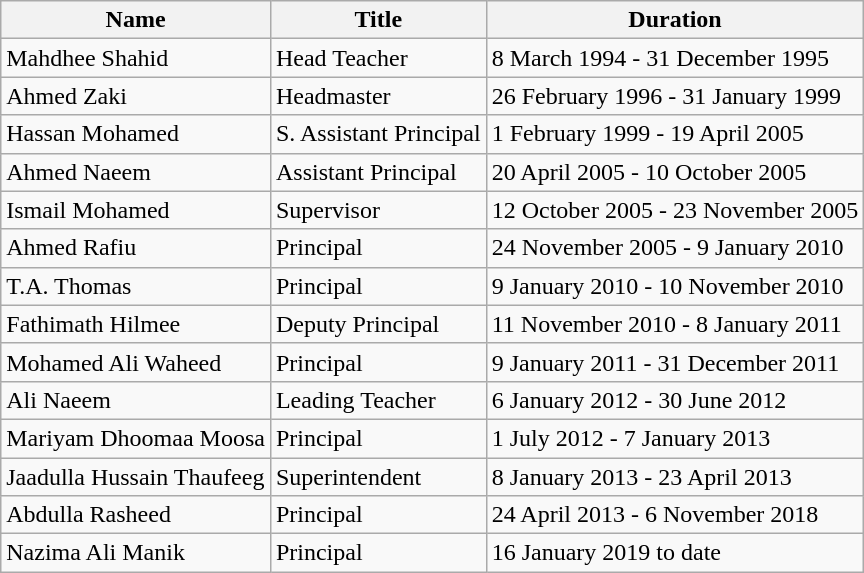<table class="wikitable">
<tr>
<th>Name</th>
<th>Title</th>
<th>Duration</th>
</tr>
<tr>
<td>Mahdhee Shahid</td>
<td>Head Teacher</td>
<td>8 March 1994 - 31 December 1995</td>
</tr>
<tr>
<td>Ahmed Zaki</td>
<td>Headmaster</td>
<td>26 February 1996 - 31 January 1999</td>
</tr>
<tr>
<td>Hassan Mohamed</td>
<td>S. Assistant Principal</td>
<td>1 February 1999 - 19 April 2005</td>
</tr>
<tr>
<td>Ahmed Naeem</td>
<td>Assistant Principal</td>
<td>20 April 2005 - 10 October 2005</td>
</tr>
<tr>
<td>Ismail Mohamed</td>
<td>Supervisor</td>
<td>12 October 2005 - 23 November 2005</td>
</tr>
<tr>
<td>Ahmed Rafiu</td>
<td>Principal</td>
<td>24 November 2005 - 9 January 2010</td>
</tr>
<tr>
<td>T.A. Thomas</td>
<td>Principal</td>
<td>9 January 2010 - 10 November 2010</td>
</tr>
<tr>
<td>Fathimath Hilmee</td>
<td>Deputy Principal</td>
<td>11 November 2010 - 8 January 2011</td>
</tr>
<tr>
<td>Mohamed Ali Waheed</td>
<td>Principal</td>
<td>9 January 2011 - 31 December 2011</td>
</tr>
<tr>
<td>Ali Naeem</td>
<td>Leading Teacher</td>
<td>6 January 2012 - 30 June 2012</td>
</tr>
<tr>
<td>Mariyam Dhoomaa Moosa</td>
<td>Principal</td>
<td>1 July 2012 - 7 January 2013</td>
</tr>
<tr>
<td>Jaadulla Hussain Thaufeeg</td>
<td>Superintendent</td>
<td>8 January 2013 - 23 April 2013</td>
</tr>
<tr>
<td>Abdulla Rasheed</td>
<td>Principal</td>
<td>24 April 2013 - 6 November 2018</td>
</tr>
<tr>
<td>Nazima Ali Manik</td>
<td>Principal</td>
<td>16 January 2019 to date</td>
</tr>
</table>
